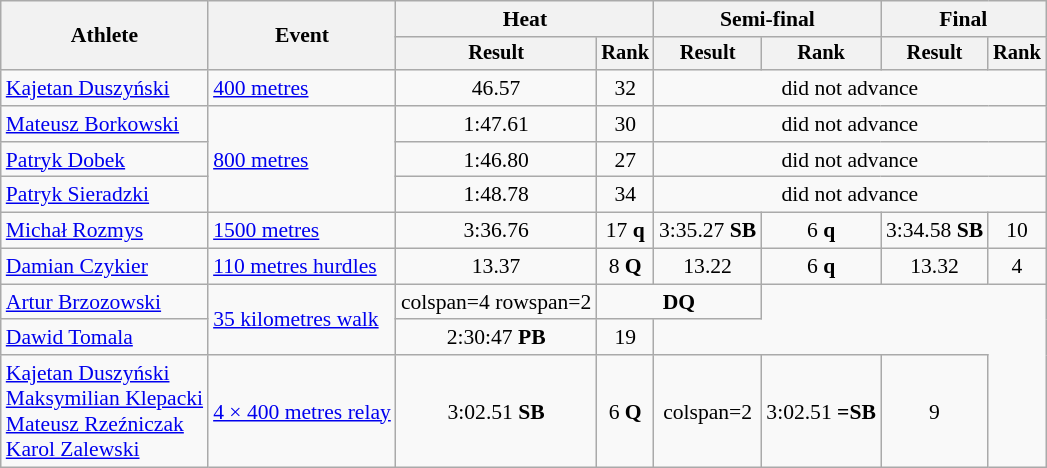<table class="wikitable" style="text-align:center; font-size:90%">
<tr>
<th rowspan="2">Athlete</th>
<th rowspan="2">Event</th>
<th colspan="2">Heat</th>
<th colspan="2">Semi-final</th>
<th colspan="2">Final</th>
</tr>
<tr style="font-size:95%">
<th>Result</th>
<th>Rank</th>
<th>Result</th>
<th>Rank</th>
<th>Result</th>
<th>Rank</th>
</tr>
<tr>
<td style="text-align:left"><a href='#'>Kajetan Duszyński</a></td>
<td style="text-align:left"><a href='#'>400 metres</a></td>
<td>46.57</td>
<td>32</td>
<td colspan=4>did not advance</td>
</tr>
<tr>
<td style="text-align:left"><a href='#'>Mateusz Borkowski</a></td>
<td rowspan=3 style="text-align:left"><a href='#'>800 metres</a></td>
<td>1:47.61</td>
<td>30</td>
<td colspan=4>did not advance</td>
</tr>
<tr>
<td style="text-align:left"><a href='#'>Patryk Dobek</a></td>
<td>1:46.80</td>
<td>27</td>
<td colspan=4>did not advance</td>
</tr>
<tr>
<td style="text-align:left"><a href='#'>Patryk Sieradzki</a></td>
<td>1:48.78</td>
<td>34</td>
<td colspan=4>did not advance</td>
</tr>
<tr>
<td style="text-align:left"><a href='#'>Michał Rozmys</a></td>
<td style="text-align:left"><a href='#'>1500 metres</a></td>
<td>3:36.76</td>
<td>17 <strong>q</strong></td>
<td>3:35.27 <strong>SB</strong></td>
<td>6 <strong>q</strong></td>
<td>3:34.58 <strong>SB</strong></td>
<td>10</td>
</tr>
<tr>
<td style="text-align:left"><a href='#'>Damian Czykier</a></td>
<td style="text-align:left"><a href='#'>110 metres hurdles</a></td>
<td>13.37</td>
<td>8 <strong>Q</strong></td>
<td>13.22</td>
<td>6 <strong>q</strong></td>
<td>13.32</td>
<td>4</td>
</tr>
<tr>
<td style="text-align:left"><a href='#'>Artur Brzozowski</a></td>
<td rowspan=2 style="text-align:left"><a href='#'>35 kilometres walk</a></td>
<td>colspan=4 rowspan=2 </td>
<td colspan=2><strong>DQ</strong></td>
</tr>
<tr>
<td style="text-align:left"><a href='#'>Dawid Tomala</a></td>
<td>2:30:47 <strong>PB</strong></td>
<td>19</td>
</tr>
<tr>
<td style="text-align:left"><a href='#'>Kajetan Duszyński</a><br><a href='#'>Maksymilian Klepacki</a><br><a href='#'>Mateusz Rzeźniczak</a><br><a href='#'>Karol Zalewski</a><br></td>
<td style="text-align:left"><a href='#'>4 × 400 metres relay</a></td>
<td>3:02.51 <strong>SB</strong></td>
<td>6 <strong>Q</strong></td>
<td>colspan=2 </td>
<td>3:02.51 <strong>=SB</strong></td>
<td>9</td>
</tr>
</table>
